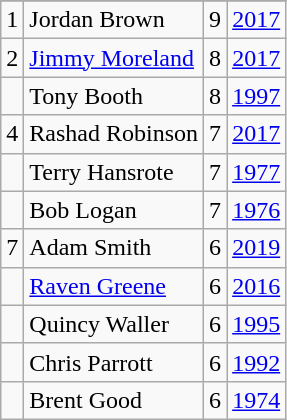<table class="wikitable">
<tr>
</tr>
<tr>
<td>1</td>
<td>Jordan Brown</td>
<td>9</td>
<td><a href='#'>2017</a></td>
</tr>
<tr>
<td>2</td>
<td><a href='#'>Jimmy Moreland</a></td>
<td>8</td>
<td><a href='#'>2017</a></td>
</tr>
<tr>
<td></td>
<td>Tony Booth</td>
<td>8</td>
<td><a href='#'>1997</a></td>
</tr>
<tr>
<td>4</td>
<td>Rashad Robinson</td>
<td>7</td>
<td><a href='#'>2017</a></td>
</tr>
<tr>
<td></td>
<td>Terry Hansrote</td>
<td>7</td>
<td><a href='#'>1977</a></td>
</tr>
<tr>
<td></td>
<td>Bob Logan</td>
<td>7</td>
<td><a href='#'>1976</a></td>
</tr>
<tr>
<td>7</td>
<td>Adam Smith</td>
<td>6</td>
<td><a href='#'>2019</a></td>
</tr>
<tr>
<td></td>
<td><a href='#'>Raven Greene</a></td>
<td>6</td>
<td><a href='#'>2016</a></td>
</tr>
<tr>
<td></td>
<td>Quincy Waller</td>
<td>6</td>
<td><a href='#'>1995</a></td>
</tr>
<tr>
<td></td>
<td>Chris Parrott</td>
<td>6</td>
<td><a href='#'>1992</a></td>
</tr>
<tr>
<td></td>
<td>Brent Good</td>
<td>6</td>
<td><a href='#'>1974</a></td>
</tr>
</table>
